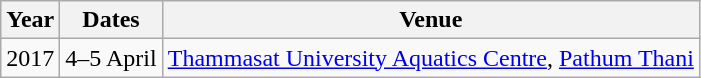<table class="wikitable">
<tr>
<th>Year</th>
<th>Dates</th>
<th>Venue</th>
</tr>
<tr>
<td>2017</td>
<td>4–5 April</td>
<td><a href='#'>Thammasat University Aquatics Centre</a>, <a href='#'>Pathum Thani</a></td>
</tr>
</table>
